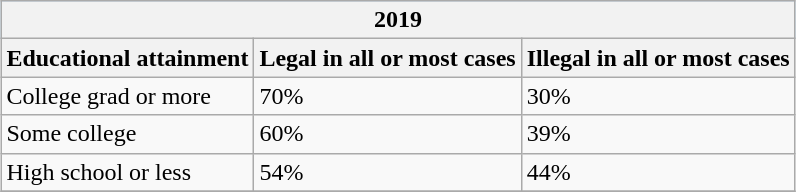<table class="wikitable" style="margin:1em auto;">
<tr style="background:#a0d0ff;">
<th colspan="3">2019</th>
</tr>
<tr>
<th>Educational attainment</th>
<th>Legal in all or most cases</th>
<th>Illegal in all or most cases</th>
</tr>
<tr>
<td>College grad or more</td>
<td>70%</td>
<td>30%</td>
</tr>
<tr>
<td>Some college</td>
<td>60%</td>
<td>39%</td>
</tr>
<tr>
<td>High school or less</td>
<td>54%</td>
<td>44%</td>
</tr>
<tr>
</tr>
</table>
